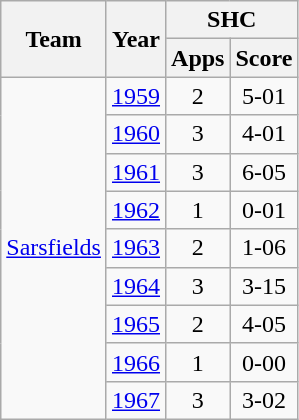<table class="wikitable" style="text-align:center">
<tr>
<th rowspan="2">Team</th>
<th rowspan="2">Year</th>
<th colspan="2">SHC</th>
</tr>
<tr>
<th>Apps</th>
<th>Score</th>
</tr>
<tr>
<td rowspan="20"><a href='#'>Sarsfields</a></td>
<td><a href='#'>1959</a></td>
<td>2</td>
<td>5-01</td>
</tr>
<tr>
<td><a href='#'>1960</a></td>
<td>3</td>
<td>4-01</td>
</tr>
<tr>
<td><a href='#'>1961</a></td>
<td>3</td>
<td>6-05</td>
</tr>
<tr>
<td><a href='#'>1962</a></td>
<td>1</td>
<td>0-01</td>
</tr>
<tr>
<td><a href='#'>1963</a></td>
<td>2</td>
<td>1-06</td>
</tr>
<tr>
<td><a href='#'>1964</a></td>
<td>3</td>
<td>3-15</td>
</tr>
<tr>
<td><a href='#'>1965</a></td>
<td>2</td>
<td>4-05</td>
</tr>
<tr>
<td><a href='#'>1966</a></td>
<td>1</td>
<td>0-00</td>
</tr>
<tr>
<td><a href='#'>1967</a></td>
<td>3</td>
<td>3-02</td>
</tr>
</table>
